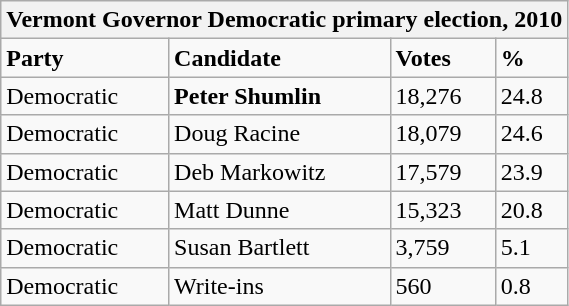<table class="wikitable">
<tr>
<th colspan="4">Vermont Governor Democratic primary election, 2010</th>
</tr>
<tr>
<td><strong>Party</strong></td>
<td><strong>Candidate</strong></td>
<td><strong>Votes</strong></td>
<td><strong>%</strong></td>
</tr>
<tr>
<td>Democratic</td>
<td><strong>Peter Shumlin</strong></td>
<td>18,276</td>
<td>24.8</td>
</tr>
<tr>
<td>Democratic</td>
<td>Doug Racine</td>
<td>18,079</td>
<td>24.6</td>
</tr>
<tr>
<td>Democratic</td>
<td>Deb Markowitz</td>
<td>17,579</td>
<td>23.9</td>
</tr>
<tr>
<td>Democratic</td>
<td>Matt Dunne</td>
<td>15,323</td>
<td>20.8</td>
</tr>
<tr>
<td>Democratic</td>
<td>Susan Bartlett</td>
<td>3,759</td>
<td>5.1</td>
</tr>
<tr>
<td>Democratic</td>
<td>Write-ins</td>
<td>560</td>
<td>0.8</td>
</tr>
</table>
